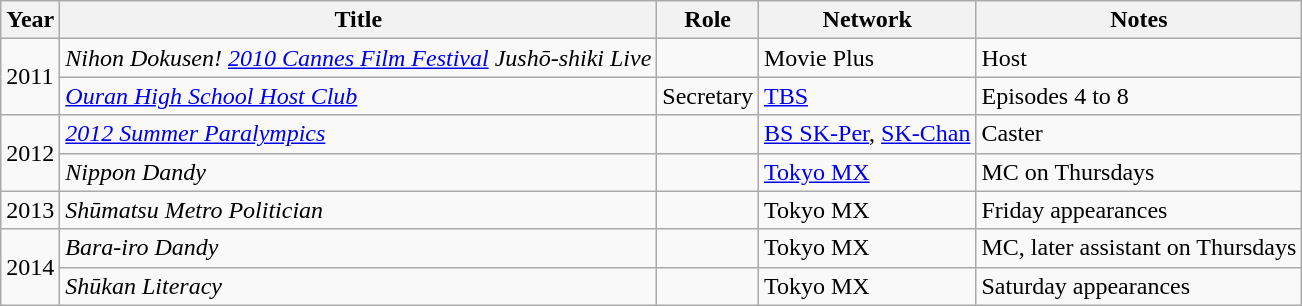<table class="wikitable">
<tr>
<th>Year</th>
<th>Title</th>
<th>Role</th>
<th>Network</th>
<th>Notes</th>
</tr>
<tr>
<td rowspan="2">2011</td>
<td><em>Nihon Dokusen! <a href='#'>2010 Cannes Film Festival</a> Jushō-shiki Live</em></td>
<td></td>
<td>Movie Plus</td>
<td>Host</td>
</tr>
<tr>
<td><em><a href='#'>Ouran High School Host Club</a></em></td>
<td>Secretary</td>
<td><a href='#'>TBS</a></td>
<td>Episodes 4 to 8</td>
</tr>
<tr>
<td rowspan="2">2012</td>
<td><em><a href='#'>2012 Summer Paralympics</a></em></td>
<td></td>
<td><a href='#'>BS SK-Per</a>, <a href='#'>SK-Chan</a></td>
<td>Caster</td>
</tr>
<tr>
<td><em>Nippon Dandy</em></td>
<td></td>
<td><a href='#'>Tokyo MX</a></td>
<td>MC on Thursdays</td>
</tr>
<tr>
<td>2013</td>
<td><em>Shūmatsu Metro Politician</em></td>
<td></td>
<td>Tokyo MX</td>
<td>Friday appearances</td>
</tr>
<tr>
<td rowspan="2">2014</td>
<td><em>Bara-iro Dandy</em></td>
<td></td>
<td>Tokyo MX</td>
<td>MC, later assistant on Thursdays</td>
</tr>
<tr>
<td><em>Shūkan Literacy</em></td>
<td></td>
<td>Tokyo MX</td>
<td>Saturday appearances</td>
</tr>
</table>
